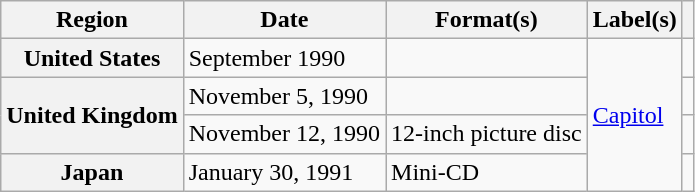<table class="wikitable plainrowheaders">
<tr>
<th scope="col">Region</th>
<th scope="col">Date</th>
<th scope="col">Format(s)</th>
<th scope="col">Label(s)</th>
<th scope="col"></th>
</tr>
<tr>
<th scope="row">United States</th>
<td>September 1990</td>
<td></td>
<td rowspan="4"><a href='#'>Capitol</a></td>
<td></td>
</tr>
<tr>
<th scope="row" rowspan="2">United Kingdom</th>
<td>November 5, 1990</td>
<td></td>
<td></td>
</tr>
<tr>
<td>November 12, 1990</td>
<td>12-inch picture disc</td>
<td></td>
</tr>
<tr>
<th scope="row">Japan</th>
<td>January 30, 1991</td>
<td>Mini-CD</td>
<td></td>
</tr>
</table>
